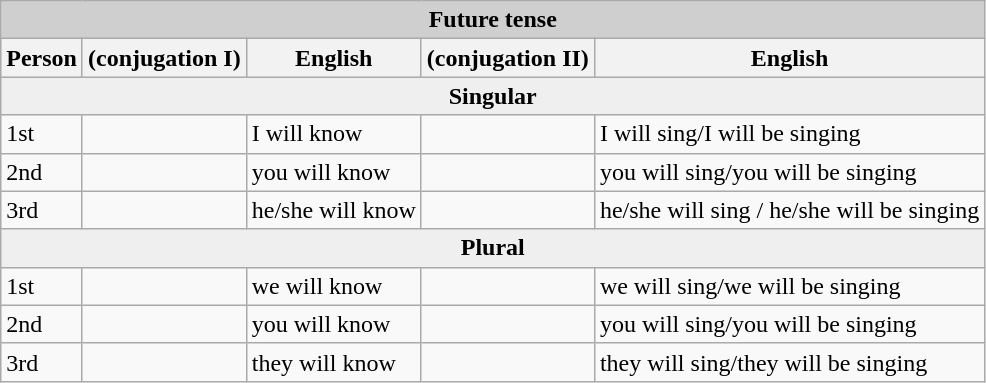<table class="wikitable">
<tr>
<th colspan="5" style="background:#cfcfcf;">Future tense</th>
</tr>
<tr style="background:#dfdfdf;" |>
<th>Person</th>
<th> (conjugation I)</th>
<th>English</th>
<th> (conjugation II)</th>
<th>English</th>
</tr>
<tr>
<th colspan="5" style="background:#efefef">Singular</th>
</tr>
<tr>
<td>1st</td>
<td></td>
<td>I will know</td>
<td></td>
<td>I will sing/I will be singing</td>
</tr>
<tr>
<td>2nd</td>
<td></td>
<td>you will know</td>
<td></td>
<td>you will sing/you will be singing</td>
</tr>
<tr>
<td>3rd</td>
<td></td>
<td>he/she will know</td>
<td></td>
<td>he/she will sing / he/she will be singing</td>
</tr>
<tr>
<th colspan="5" style="background:#efefef">Plural</th>
</tr>
<tr>
<td>1st</td>
<td></td>
<td>we will know</td>
<td></td>
<td>we will sing/we will be singing</td>
</tr>
<tr>
<td>2nd</td>
<td></td>
<td>you will know</td>
<td></td>
<td>you will sing/you will be singing</td>
</tr>
<tr>
<td>3rd</td>
<td></td>
<td>they will know</td>
<td></td>
<td>they will sing/they will be singing</td>
</tr>
</table>
